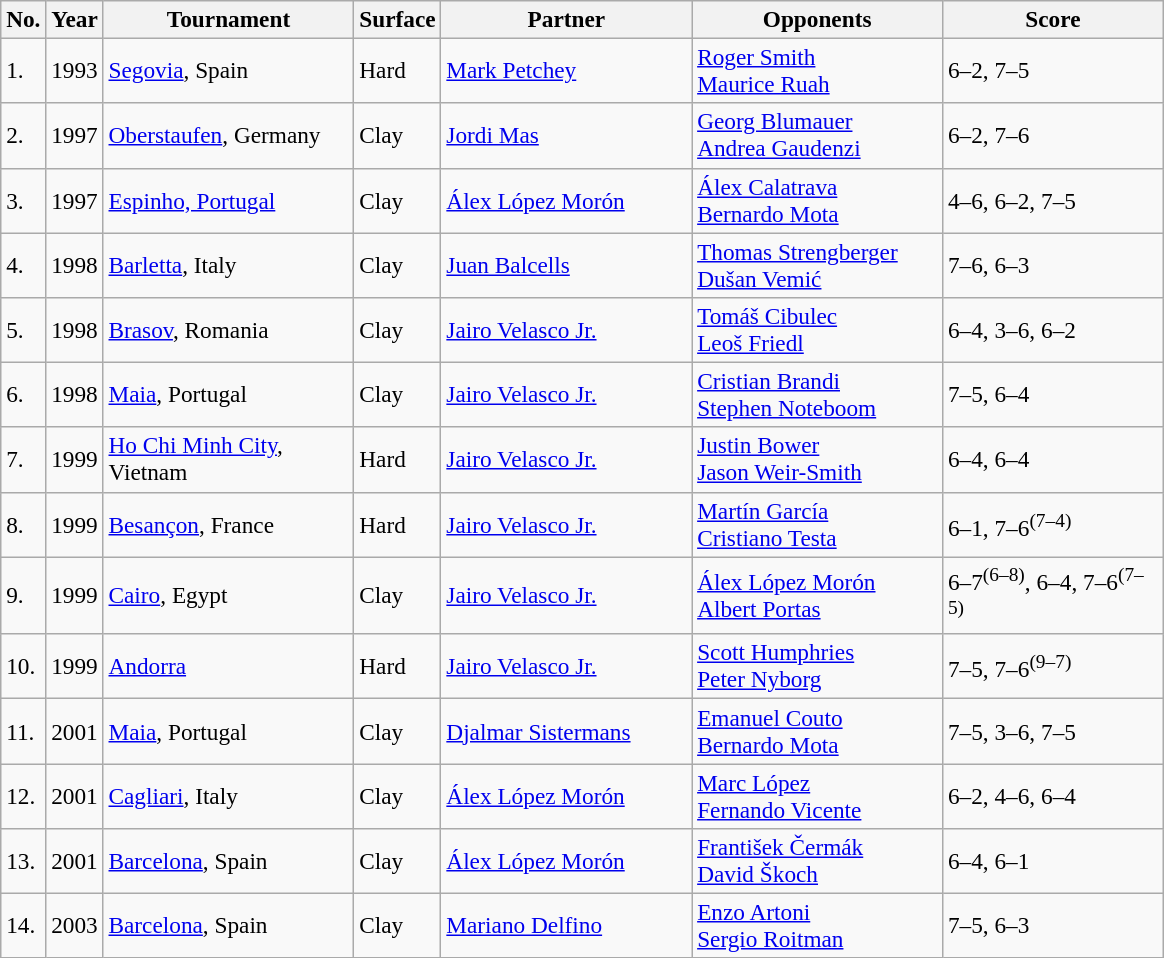<table class="sortable wikitable" style=font-size:97%>
<tr>
<th>No.</th>
<th>Year</th>
<th style="width:160px">Tournament</th>
<th style="width:50px">Surface</th>
<th style="width:160px">Partner</th>
<th style="width:160px">Opponents</th>
<th style="width:140px" class="unsortable">Score</th>
</tr>
<tr>
<td>1.</td>
<td>1993</td>
<td><a href='#'>Segovia</a>, Spain</td>
<td>Hard</td>
<td> <a href='#'>Mark Petchey</a></td>
<td> <a href='#'>Roger Smith</a><br> <a href='#'>Maurice Ruah</a></td>
<td>6–2, 7–5</td>
</tr>
<tr>
<td>2.</td>
<td>1997</td>
<td><a href='#'>Oberstaufen</a>, Germany</td>
<td>Clay</td>
<td> <a href='#'>Jordi Mas</a></td>
<td> <a href='#'>Georg Blumauer</a><br> <a href='#'>Andrea Gaudenzi</a></td>
<td>6–2, 7–6</td>
</tr>
<tr>
<td>3.</td>
<td>1997</td>
<td><a href='#'>Espinho, Portugal</a></td>
<td>Clay</td>
<td> <a href='#'>Álex López Morón</a></td>
<td> <a href='#'>Álex Calatrava</a><br> <a href='#'>Bernardo Mota</a></td>
<td>4–6, 6–2, 7–5</td>
</tr>
<tr>
<td>4.</td>
<td>1998</td>
<td><a href='#'>Barletta</a>, Italy</td>
<td>Clay</td>
<td> <a href='#'>Juan Balcells</a></td>
<td> <a href='#'>Thomas Strengberger</a><br> <a href='#'>Dušan Vemić</a></td>
<td>7–6, 6–3</td>
</tr>
<tr>
<td>5.</td>
<td>1998</td>
<td><a href='#'>Brasov</a>, Romania</td>
<td>Clay</td>
<td> <a href='#'>Jairo Velasco Jr.</a></td>
<td> <a href='#'>Tomáš Cibulec</a><br> <a href='#'>Leoš Friedl</a></td>
<td>6–4, 3–6, 6–2</td>
</tr>
<tr>
<td>6.</td>
<td>1998</td>
<td><a href='#'>Maia</a>, Portugal</td>
<td>Clay</td>
<td> <a href='#'>Jairo Velasco Jr.</a></td>
<td> <a href='#'>Cristian Brandi</a><br> <a href='#'>Stephen Noteboom</a></td>
<td>7–5, 6–4</td>
</tr>
<tr>
<td>7.</td>
<td>1999</td>
<td><a href='#'>Ho Chi Minh City</a>, Vietnam</td>
<td>Hard</td>
<td> <a href='#'>Jairo Velasco Jr.</a></td>
<td> <a href='#'>Justin Bower</a><br> <a href='#'>Jason Weir-Smith</a></td>
<td>6–4, 6–4</td>
</tr>
<tr>
<td>8.</td>
<td>1999</td>
<td><a href='#'>Besançon</a>, France</td>
<td>Hard</td>
<td> <a href='#'>Jairo Velasco Jr.</a></td>
<td> <a href='#'>Martín García</a><br> <a href='#'>Cristiano Testa</a></td>
<td>6–1, 7–6<sup>(7–4)</sup></td>
</tr>
<tr>
<td>9.</td>
<td>1999</td>
<td><a href='#'>Cairo</a>, Egypt</td>
<td>Clay</td>
<td> <a href='#'>Jairo Velasco Jr.</a></td>
<td> <a href='#'>Álex López Morón</a><br> <a href='#'>Albert Portas</a></td>
<td>6–7<sup>(6–8)</sup>, 6–4, 7–6<sup>(7–5)</sup></td>
</tr>
<tr>
<td>10.</td>
<td>1999</td>
<td><a href='#'>Andorra</a></td>
<td>Hard</td>
<td> <a href='#'>Jairo Velasco Jr.</a></td>
<td> <a href='#'>Scott Humphries</a><br> <a href='#'>Peter Nyborg</a></td>
<td>7–5, 7–6<sup>(9–7)</sup></td>
</tr>
<tr>
<td>11.</td>
<td>2001</td>
<td><a href='#'>Maia</a>, Portugal</td>
<td>Clay</td>
<td> <a href='#'>Djalmar Sistermans</a></td>
<td> <a href='#'>Emanuel Couto</a><br> <a href='#'>Bernardo Mota</a></td>
<td>7–5, 3–6, 7–5</td>
</tr>
<tr>
<td>12.</td>
<td>2001</td>
<td><a href='#'>Cagliari</a>, Italy</td>
<td>Clay</td>
<td> <a href='#'>Álex López Morón</a></td>
<td> <a href='#'>Marc López</a><br> <a href='#'>Fernando Vicente</a></td>
<td>6–2, 4–6, 6–4</td>
</tr>
<tr>
<td>13.</td>
<td>2001</td>
<td><a href='#'>Barcelona</a>, Spain</td>
<td>Clay</td>
<td> <a href='#'>Álex López Morón</a></td>
<td> <a href='#'>František Čermák</a><br> <a href='#'>David Škoch</a></td>
<td>6–4, 6–1</td>
</tr>
<tr>
<td>14.</td>
<td>2003</td>
<td><a href='#'>Barcelona</a>, Spain</td>
<td>Clay</td>
<td> <a href='#'>Mariano Delfino</a></td>
<td> <a href='#'>Enzo Artoni</a><br> <a href='#'>Sergio Roitman</a></td>
<td>7–5, 6–3</td>
</tr>
</table>
